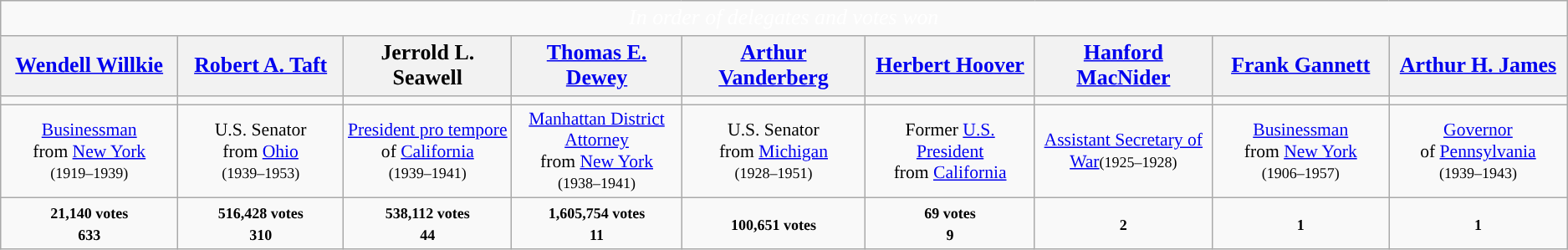<table class="wikitable mw-collapsible mw-collapsed" style="font-size:90%;">
<tr>
<td colspan="12" style="text-align:center; width:700px; font-size:120%; color:white; background:"><em>In order of delegates and votes won</em></td>
</tr>
<tr style="text-align:center">
<th scope="col" style="width:10em; font-size:120%;"><a href='#'>Wendell Willkie</a></th>
<th scope="col" style="width:10em; font-size:120%;"><a href='#'>Robert A. Taft</a></th>
<th scope="col" style="width:10em; font-size:120%;">Jerrold L. Seawell</th>
<th scope="col" style="width:10em; font-size:120%;"><a href='#'>Thomas E. Dewey</a></th>
<th scope="col" style="width:10em; font-size:120%;"><a href='#'>Arthur Vanderberg</a></th>
<th scope="col" style="width:10em; font-size:120%;"><a href='#'>Herbert Hoover</a></th>
<th scope="col" style="width:10em; font-size:120%;"><a href='#'>Hanford MacNider</a></th>
<th scope="col" style="width:10em; font-size:120%;"><a href='#'>Frank Gannett</a></th>
<th scope="col" style="width:10em; font-size:120%;"><a href='#'>Arthur H. James</a></th>
</tr>
<tr style="text-align:center">
<td></td>
<td></td>
<td></td>
<td></td>
<td></td>
<td></td>
<td></td>
<td></td>
<td></td>
</tr>
<tr style="text-align:center">
<td><a href='#'>Businessman</a><br> from <a href='#'>New York</a><br> <small>(1919–1939)</small></td>
<td>U.S. Senator<br>from <a href='#'>Ohio</a><br><small>(1939–1953)</small></td>
<td><a href='#'>President pro tempore</a><br>of <a href='#'>California</a><br><small>(1939–1941)</small></td>
<td><a href='#'>Manhattan District Attorney</a><br>from <a href='#'>New York</a><br><small>(1938–1941)</small></td>
<td>U.S. Senator<br>from <a href='#'>Michigan</a><br><small>(1928–1951)</small></td>
<td>Former <a href='#'>U.S. President</a><br>from <a href='#'>California</a></td>
<td><a href='#'>Assistant Secretary of War</a><small>(1925–1928)</small></td>
<td><a href='#'>Businessman</a><br> from <a href='#'>New York</a><br> <small>(1906–1957)</small></td>
<td><a href='#'>Governor</a><br>of <a href='#'>Pennsylvania</a><br><small>(1939–1943)</small></td>
</tr>
<tr style="text-align:center">
<td><small><strong>21,140 votes</strong><br><strong>633 </strong></small></td>
<td><small><strong>516,428 votes</strong><br><strong>310 </strong></small></td>
<td><small><strong>538,112 votes</strong><br><strong>44 </strong></small></td>
<td><small><strong>1,605,754 votes</strong><br><strong>11 </strong></small></td>
<td><small><strong>100,651 votes</strong></small></td>
<td><small><strong>69 votes</strong><br><strong>9 </strong></small></td>
<td><small><strong>2 </strong></small></td>
<td><small><strong>1 </strong></small></td>
<td><small><strong>1 </strong></small></td>
</tr>
</table>
